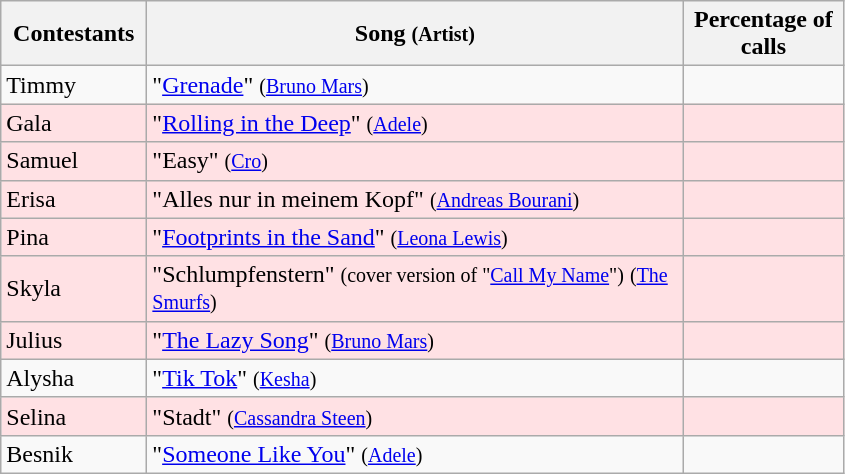<table class="wikitable">
<tr ">
<th style="width:90px;">Contestants</th>
<th style="width:350px;">Song <small>(Artist)</small></th>
<th style="width:100px;">Percentage of calls</th>
</tr>
<tr>
<td align="left">Timmy</td>
<td align="left">"<a href='#'>Grenade</a>" <small>(<a href='#'>Bruno Mars</a>)</small></td>
<td style="text-align:center;"></td>
</tr>
<tr bgcolor="#FFE1E4">
<td align="left">Gala</td>
<td align="left">"<a href='#'>Rolling in the Deep</a>" <small>(<a href='#'>Adele</a>)</small></td>
<td style="text-align:center;"></td>
</tr>
<tr bgcolor="#FFE1E4">
<td align="left">Samuel</td>
<td align="left">"Easy" <small>(<a href='#'>Cro</a>)</small></td>
<td style="text-align:center;"></td>
</tr>
<tr bgcolor="#FFE1E4">
<td align="left">Erisa</td>
<td align="left">"Alles nur in meinem Kopf" <small>(<a href='#'>Andreas Bourani</a>)</small></td>
<td style="text-align:center;"></td>
</tr>
<tr bgcolor="#FFE1E4">
<td align="left">Pina</td>
<td align="left">"<a href='#'>Footprints in the Sand</a>" <small>(<a href='#'>Leona Lewis</a>)</small></td>
<td style="text-align:center;"></td>
</tr>
<tr bgcolor="#FFE1E4">
<td align="left">Skyla</td>
<td align="left">"Schlumpfenstern" <small>(cover version of "<a href='#'>Call My Name</a>")</small> <small>(<a href='#'>The Smurfs</a>)</small></td>
<td style="text-align:center;"></td>
</tr>
<tr bgcolor="#FFE1E4">
<td align="left">Julius</td>
<td align="left">"<a href='#'>The Lazy Song</a>" <small>(<a href='#'>Bruno Mars</a>)</small></td>
<td style="text-align:center;"></td>
</tr>
<tr>
<td align="left">Alysha</td>
<td align="left">"<a href='#'>Tik Tok</a>" <small>(<a href='#'>Kesha</a>)</small></td>
<td style="text-align:center;"></td>
</tr>
<tr bgcolor="#FFE1E4">
<td align="left">Selina</td>
<td align="left">"Stadt" <small>(<a href='#'>Cassandra Steen</a>)</small></td>
<td style="text-align:center;"></td>
</tr>
<tr>
<td align="left">Besnik</td>
<td align="left">"<a href='#'>Someone Like You</a>" <small>(<a href='#'>Adele</a>)</small></td>
<td style="text-align:center;"></td>
</tr>
</table>
